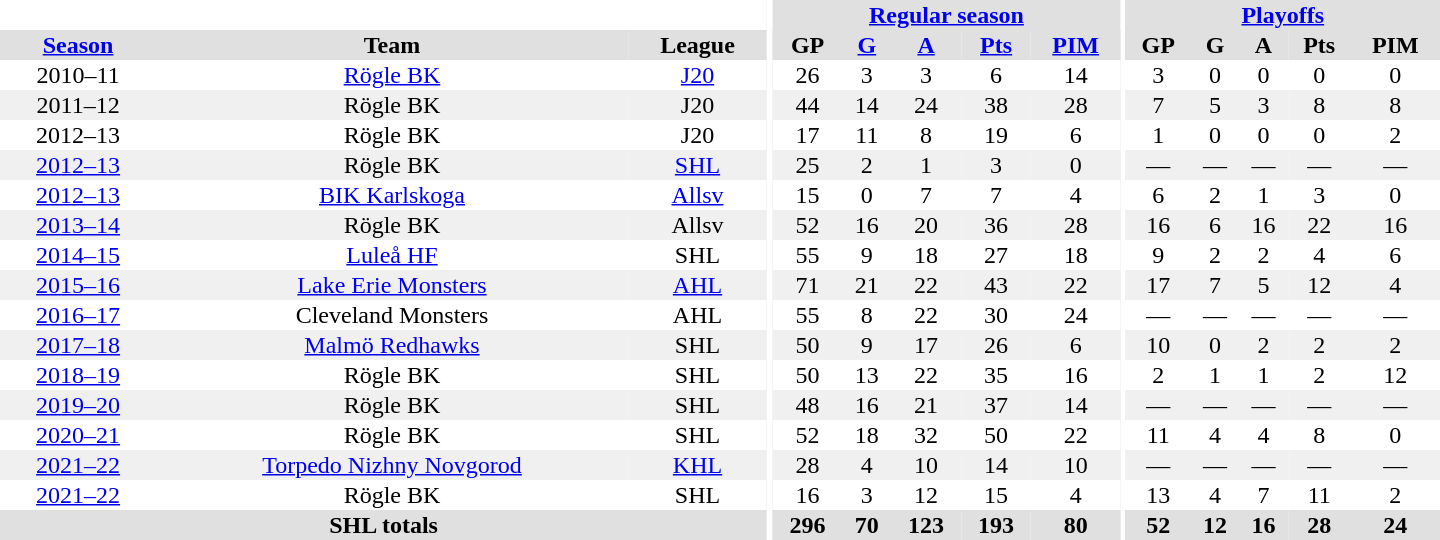<table border="0" cellpadding="1" cellspacing="0" style="text-align:center; width:60em">
<tr bgcolor="#e0e0e0">
<th colspan="3" bgcolor="#ffffff"></th>
<th rowspan="99" bgcolor="#ffffff"></th>
<th colspan="5"><a href='#'>Regular season</a></th>
<th rowspan="99" bgcolor="#ffffff"></th>
<th colspan="5"><a href='#'>Playoffs</a></th>
</tr>
<tr bgcolor="#e0e0e0">
<th><a href='#'>Season</a></th>
<th>Team</th>
<th>League</th>
<th>GP</th>
<th><a href='#'>G</a></th>
<th><a href='#'>A</a></th>
<th><a href='#'>Pts</a></th>
<th><a href='#'>PIM</a></th>
<th>GP</th>
<th>G</th>
<th>A</th>
<th>Pts</th>
<th>PIM</th>
</tr>
<tr>
<td>2010–11</td>
<td><a href='#'>Rögle BK</a></td>
<td><a href='#'>J20</a></td>
<td>26</td>
<td>3</td>
<td>3</td>
<td>6</td>
<td>14</td>
<td>3</td>
<td>0</td>
<td>0</td>
<td>0</td>
<td>0</td>
</tr>
<tr bgcolor="#f0f0f0">
<td>2011–12</td>
<td>Rögle BK</td>
<td>J20</td>
<td>44</td>
<td>14</td>
<td>24</td>
<td>38</td>
<td>28</td>
<td>7</td>
<td>5</td>
<td>3</td>
<td>8</td>
<td>8</td>
</tr>
<tr>
<td>2012–13</td>
<td>Rögle BK</td>
<td>J20</td>
<td>17</td>
<td>11</td>
<td>8</td>
<td>19</td>
<td>6</td>
<td>1</td>
<td>0</td>
<td>0</td>
<td>0</td>
<td>2</td>
</tr>
<tr bgcolor="#f0f0f0">
<td><a href='#'>2012–13</a></td>
<td>Rögle BK</td>
<td><a href='#'>SHL</a></td>
<td>25</td>
<td>2</td>
<td>1</td>
<td>3</td>
<td>0</td>
<td>—</td>
<td>—</td>
<td>—</td>
<td>—</td>
<td>—</td>
</tr>
<tr>
<td><a href='#'>2012–13</a></td>
<td><a href='#'>BIK Karlskoga</a></td>
<td><a href='#'>Allsv</a></td>
<td>15</td>
<td>0</td>
<td>7</td>
<td>7</td>
<td>4</td>
<td>6</td>
<td>2</td>
<td>1</td>
<td>3</td>
<td>0</td>
</tr>
<tr bgcolor="#f0f0f0">
<td><a href='#'>2013–14</a></td>
<td>Rögle BK</td>
<td>Allsv</td>
<td>52</td>
<td>16</td>
<td>20</td>
<td>36</td>
<td>28</td>
<td>16</td>
<td>6</td>
<td>16</td>
<td>22</td>
<td>16</td>
</tr>
<tr>
<td><a href='#'>2014–15</a></td>
<td><a href='#'>Luleå HF</a></td>
<td>SHL</td>
<td>55</td>
<td>9</td>
<td>18</td>
<td>27</td>
<td>18</td>
<td>9</td>
<td>2</td>
<td>2</td>
<td>4</td>
<td>6</td>
</tr>
<tr bgcolor="#f0f0f0">
<td><a href='#'>2015–16</a></td>
<td><a href='#'>Lake Erie Monsters</a></td>
<td><a href='#'>AHL</a></td>
<td>71</td>
<td>21</td>
<td>22</td>
<td>43</td>
<td>22</td>
<td>17</td>
<td>7</td>
<td>5</td>
<td>12</td>
<td>4</td>
</tr>
<tr>
<td><a href='#'>2016–17</a></td>
<td>Cleveland Monsters</td>
<td>AHL</td>
<td>55</td>
<td>8</td>
<td>22</td>
<td>30</td>
<td>24</td>
<td>—</td>
<td>—</td>
<td>—</td>
<td>—</td>
<td>—</td>
</tr>
<tr bgcolor="#f0f0f0">
<td><a href='#'>2017–18</a></td>
<td><a href='#'>Malmö Redhawks</a></td>
<td>SHL</td>
<td>50</td>
<td>9</td>
<td>17</td>
<td>26</td>
<td>6</td>
<td>10</td>
<td>0</td>
<td>2</td>
<td>2</td>
<td>2</td>
</tr>
<tr>
<td><a href='#'>2018–19</a></td>
<td>Rögle BK</td>
<td>SHL</td>
<td>50</td>
<td>13</td>
<td>22</td>
<td>35</td>
<td>16</td>
<td>2</td>
<td>1</td>
<td>1</td>
<td>2</td>
<td>12</td>
</tr>
<tr bgcolor="#f0f0f0">
<td><a href='#'>2019–20</a></td>
<td>Rögle BK</td>
<td>SHL</td>
<td>48</td>
<td>16</td>
<td>21</td>
<td>37</td>
<td>14</td>
<td>—</td>
<td>—</td>
<td>—</td>
<td>—</td>
<td>—</td>
</tr>
<tr>
<td><a href='#'>2020–21</a></td>
<td>Rögle BK</td>
<td>SHL</td>
<td>52</td>
<td>18</td>
<td>32</td>
<td>50</td>
<td>22</td>
<td>11</td>
<td>4</td>
<td>4</td>
<td>8</td>
<td>0</td>
</tr>
<tr bgcolor="#f0f0f0">
<td><a href='#'>2021–22</a></td>
<td><a href='#'>Torpedo Nizhny Novgorod</a></td>
<td><a href='#'>KHL</a></td>
<td>28</td>
<td>4</td>
<td>10</td>
<td>14</td>
<td>10</td>
<td>—</td>
<td>—</td>
<td>—</td>
<td>—</td>
<td>—</td>
</tr>
<tr>
<td><a href='#'>2021–22</a></td>
<td>Rögle BK</td>
<td>SHL</td>
<td>16</td>
<td>3</td>
<td>12</td>
<td>15</td>
<td>4</td>
<td>13</td>
<td>4</td>
<td>7</td>
<td>11</td>
<td>2</td>
</tr>
<tr bgcolor="#e0e0e0">
<th colspan="3">SHL totals</th>
<th>296</th>
<th>70</th>
<th>123</th>
<th>193</th>
<th>80</th>
<th>52</th>
<th>12</th>
<th>16</th>
<th>28</th>
<th>24</th>
</tr>
</table>
